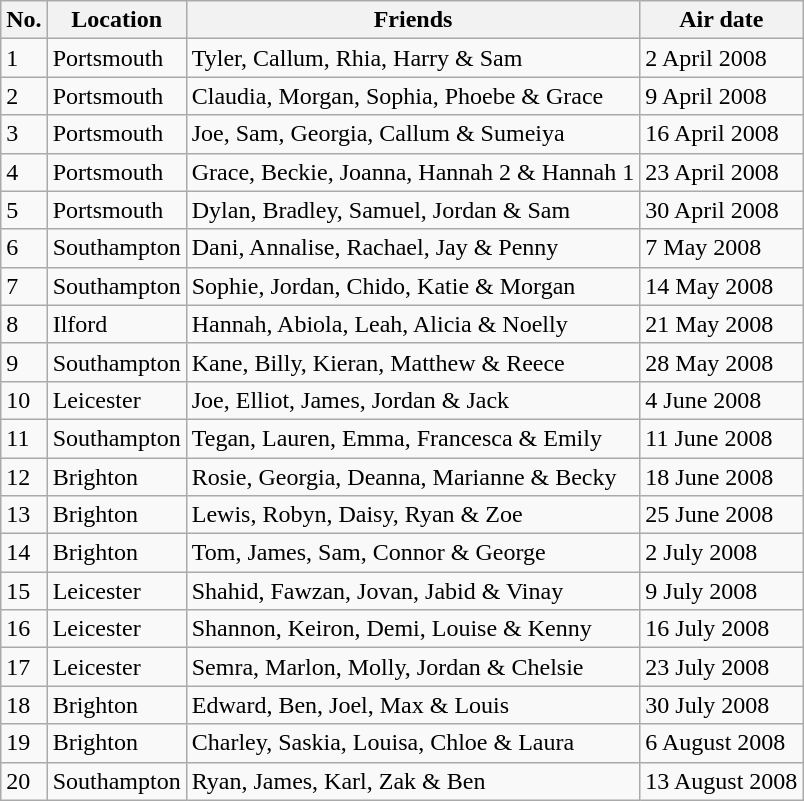<table class="wikitable">
<tr>
<th>No.</th>
<th>Location</th>
<th>Friends</th>
<th>Air date</th>
</tr>
<tr>
<td>1</td>
<td>Portsmouth</td>
<td>Tyler, Callum, Rhia, Harry & Sam</td>
<td>2 April 2008</td>
</tr>
<tr>
<td>2</td>
<td>Portsmouth</td>
<td>Claudia, Morgan, Sophia, Phoebe & Grace</td>
<td>9 April 2008</td>
</tr>
<tr>
<td>3</td>
<td>Portsmouth</td>
<td>Joe, Sam, Georgia, Callum & Sumeiya</td>
<td>16 April 2008</td>
</tr>
<tr>
<td>4</td>
<td>Portsmouth</td>
<td>Grace, Beckie, Joanna, Hannah 2 & Hannah 1</td>
<td>23 April 2008</td>
</tr>
<tr>
<td>5</td>
<td>Portsmouth</td>
<td>Dylan, Bradley, Samuel, Jordan & Sam</td>
<td>30 April 2008</td>
</tr>
<tr>
<td>6</td>
<td>Southampton</td>
<td>Dani, Annalise, Rachael, Jay & Penny</td>
<td>7 May 2008</td>
</tr>
<tr>
<td>7</td>
<td>Southampton</td>
<td>Sophie, Jordan, Chido, Katie & Morgan</td>
<td>14 May 2008</td>
</tr>
<tr>
<td>8</td>
<td>Ilford</td>
<td>Hannah, Abiola, Leah, Alicia & Noelly</td>
<td>21 May 2008</td>
</tr>
<tr>
<td>9</td>
<td>Southampton</td>
<td>Kane, Billy, Kieran, Matthew & Reece</td>
<td>28 May 2008</td>
</tr>
<tr>
<td>10</td>
<td>Leicester</td>
<td>Joe, Elliot, James, Jordan & Jack</td>
<td>4 June 2008</td>
</tr>
<tr>
<td>11</td>
<td>Southampton</td>
<td>Tegan, Lauren, Emma, Francesca & Emily</td>
<td>11 June 2008</td>
</tr>
<tr>
<td>12</td>
<td>Brighton</td>
<td>Rosie, Georgia, Deanna, Marianne & Becky</td>
<td>18 June 2008</td>
</tr>
<tr>
<td>13</td>
<td>Brighton</td>
<td>Lewis, Robyn, Daisy, Ryan & Zoe</td>
<td>25 June 2008</td>
</tr>
<tr>
<td>14</td>
<td>Brighton</td>
<td>Tom, James, Sam, Connor & George</td>
<td>2 July 2008</td>
</tr>
<tr>
<td>15</td>
<td>Leicester</td>
<td>Shahid, Fawzan, Jovan, Jabid & Vinay</td>
<td>9 July 2008</td>
</tr>
<tr>
<td>16</td>
<td>Leicester</td>
<td>Shannon, Keiron, Demi, Louise & Kenny</td>
<td>16 July 2008</td>
</tr>
<tr>
<td>17</td>
<td>Leicester</td>
<td>Semra, Marlon, Molly, Jordan & Chelsie</td>
<td>23 July 2008</td>
</tr>
<tr>
<td>18</td>
<td>Brighton</td>
<td>Edward, Ben, Joel, Max & Louis</td>
<td>30 July 2008</td>
</tr>
<tr>
<td>19</td>
<td>Brighton</td>
<td>Charley, Saskia, Louisa, Chloe & Laura</td>
<td>6 August 2008</td>
</tr>
<tr>
<td>20</td>
<td>Southampton</td>
<td>Ryan, James, Karl, Zak & Ben</td>
<td>13 August 2008</td>
</tr>
</table>
